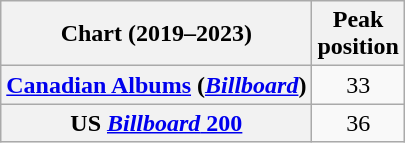<table class="wikitable sortable plainrowheaders" style="text-align:center">
<tr>
<th scope="col">Chart (2019–2023)</th>
<th scope="col">Peak<br>position</th>
</tr>
<tr>
<th scope="row"><a href='#'>Canadian Albums</a> (<em><a href='#'>Billboard</a></em>)</th>
<td>33</td>
</tr>
<tr>
<th scope="row">US <a href='#'><em>Billboard</em> 200</a></th>
<td>36</td>
</tr>
</table>
